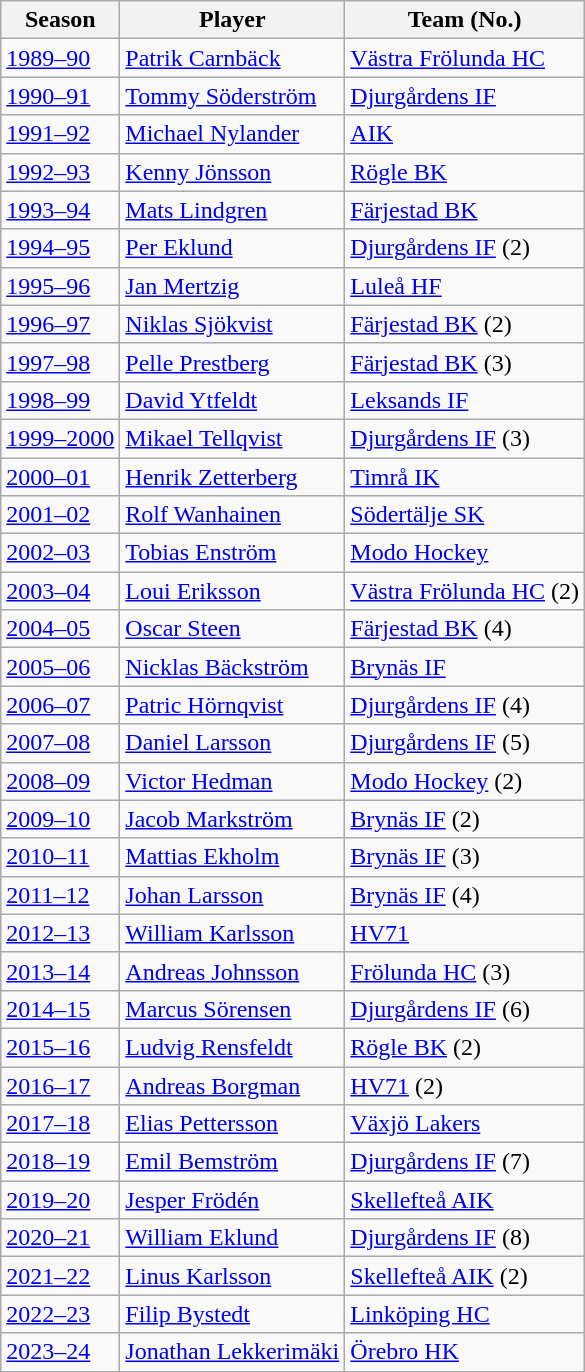<table class="wikitable sortable">
<tr>
<th>Season</th>
<th>Player</th>
<th>Team (No.)</th>
</tr>
<tr>
<td><a href='#'>1989–90</a></td>
<td><a href='#'>Patrik Carnbäck</a></td>
<td><a href='#'>Västra Frölunda HC</a></td>
</tr>
<tr>
<td><a href='#'>1990–91</a></td>
<td><a href='#'>Tommy Söderström</a></td>
<td><a href='#'>Djurgårdens IF</a></td>
</tr>
<tr>
<td><a href='#'>1991–92</a></td>
<td><a href='#'>Michael Nylander</a></td>
<td><a href='#'>AIK</a></td>
</tr>
<tr>
<td><a href='#'>1992–93</a></td>
<td><a href='#'>Kenny Jönsson</a></td>
<td><a href='#'>Rögle BK</a></td>
</tr>
<tr>
<td><a href='#'>1993–94</a></td>
<td><a href='#'>Mats Lindgren</a></td>
<td><a href='#'>Färjestad BK</a></td>
</tr>
<tr>
<td><a href='#'>1994–95</a></td>
<td><a href='#'>Per Eklund</a></td>
<td><a href='#'>Djurgårdens IF</a> (2)</td>
</tr>
<tr>
<td><a href='#'>1995–96</a></td>
<td><a href='#'>Jan Mertzig</a></td>
<td><a href='#'>Luleå HF</a></td>
</tr>
<tr>
<td><a href='#'>1996–97</a></td>
<td><a href='#'>Niklas Sjökvist</a></td>
<td><a href='#'>Färjestad BK</a> (2)</td>
</tr>
<tr>
<td><a href='#'>1997–98</a></td>
<td><a href='#'>Pelle Prestberg</a></td>
<td><a href='#'>Färjestad BK</a> (3)</td>
</tr>
<tr>
<td><a href='#'>1998–99</a></td>
<td><a href='#'>David Ytfeldt</a></td>
<td><a href='#'>Leksands IF</a></td>
</tr>
<tr>
<td><a href='#'>1999–2000</a></td>
<td><a href='#'>Mikael Tellqvist</a></td>
<td><a href='#'>Djurgårdens IF</a> (3)</td>
</tr>
<tr>
<td><a href='#'>2000–01</a></td>
<td><a href='#'>Henrik Zetterberg</a></td>
<td><a href='#'>Timrå IK</a></td>
</tr>
<tr>
<td><a href='#'>2001–02</a></td>
<td><a href='#'>Rolf Wanhainen</a></td>
<td><a href='#'>Södertälje SK</a></td>
</tr>
<tr>
<td><a href='#'>2002–03</a></td>
<td><a href='#'>Tobias Enström</a></td>
<td><a href='#'>Modo Hockey</a></td>
</tr>
<tr>
<td><a href='#'>2003–04</a></td>
<td><a href='#'>Loui Eriksson</a></td>
<td><a href='#'>Västra Frölunda HC</a> (2)</td>
</tr>
<tr>
<td><a href='#'>2004–05</a></td>
<td><a href='#'>Oscar Steen</a></td>
<td><a href='#'>Färjestad BK</a> (4)</td>
</tr>
<tr>
<td><a href='#'>2005–06</a></td>
<td><a href='#'>Nicklas Bäckström</a></td>
<td><a href='#'>Brynäs IF</a></td>
</tr>
<tr>
<td><a href='#'>2006–07</a></td>
<td><a href='#'>Patric Hörnqvist</a></td>
<td><a href='#'>Djurgårdens IF</a> (4)</td>
</tr>
<tr>
<td><a href='#'>2007–08</a></td>
<td><a href='#'>Daniel Larsson</a></td>
<td><a href='#'>Djurgårdens IF</a> (5)</td>
</tr>
<tr>
<td><a href='#'>2008–09</a></td>
<td><a href='#'>Victor Hedman</a></td>
<td><a href='#'>Modo Hockey</a> (2)</td>
</tr>
<tr>
<td><a href='#'>2009–10</a></td>
<td><a href='#'>Jacob Markström</a></td>
<td><a href='#'>Brynäs IF</a> (2)</td>
</tr>
<tr>
<td><a href='#'>2010–11</a></td>
<td><a href='#'>Mattias Ekholm</a></td>
<td><a href='#'>Brynäs IF</a> (3)</td>
</tr>
<tr>
<td><a href='#'>2011–12</a></td>
<td><a href='#'>Johan Larsson</a></td>
<td><a href='#'>Brynäs IF</a> (4)</td>
</tr>
<tr>
<td><a href='#'>2012–13</a></td>
<td><a href='#'>William Karlsson</a></td>
<td><a href='#'>HV71</a></td>
</tr>
<tr>
<td><a href='#'>2013–14</a></td>
<td><a href='#'>Andreas Johnsson</a></td>
<td><a href='#'>Frölunda HC</a> (3)</td>
</tr>
<tr>
<td><a href='#'>2014–15</a></td>
<td><a href='#'>Marcus Sörensen</a></td>
<td><a href='#'>Djurgårdens IF</a> (6)</td>
</tr>
<tr>
<td><a href='#'>2015–16</a></td>
<td><a href='#'>Ludvig Rensfeldt</a></td>
<td><a href='#'>Rögle BK</a> (2)</td>
</tr>
<tr>
<td><a href='#'>2016–17</a></td>
<td><a href='#'>Andreas Borgman</a></td>
<td><a href='#'>HV71</a> (2)</td>
</tr>
<tr>
<td><a href='#'>2017–18</a></td>
<td><a href='#'>Elias Pettersson</a></td>
<td><a href='#'>Växjö Lakers</a></td>
</tr>
<tr>
<td><a href='#'>2018–19</a></td>
<td><a href='#'>Emil Bemström</a></td>
<td><a href='#'>Djurgårdens IF</a> (7)</td>
</tr>
<tr>
<td><a href='#'>2019–20</a></td>
<td><a href='#'>Jesper Frödén</a></td>
<td><a href='#'>Skellefteå AIK</a></td>
</tr>
<tr>
<td><a href='#'>2020–21</a></td>
<td><a href='#'>William Eklund</a></td>
<td><a href='#'>Djurgårdens IF</a> (8)</td>
</tr>
<tr>
<td><a href='#'>2021–22</a></td>
<td><a href='#'>Linus Karlsson</a></td>
<td><a href='#'>Skellefteå AIK</a> (2)</td>
</tr>
<tr>
<td><a href='#'>2022–23</a></td>
<td><a href='#'>Filip Bystedt</a></td>
<td><a href='#'>Linköping HC</a></td>
</tr>
<tr>
<td><a href='#'>2023–24</a></td>
<td><a href='#'>Jonathan Lekkerimäki</a></td>
<td><a href='#'>Örebro HK</a></td>
</tr>
</table>
